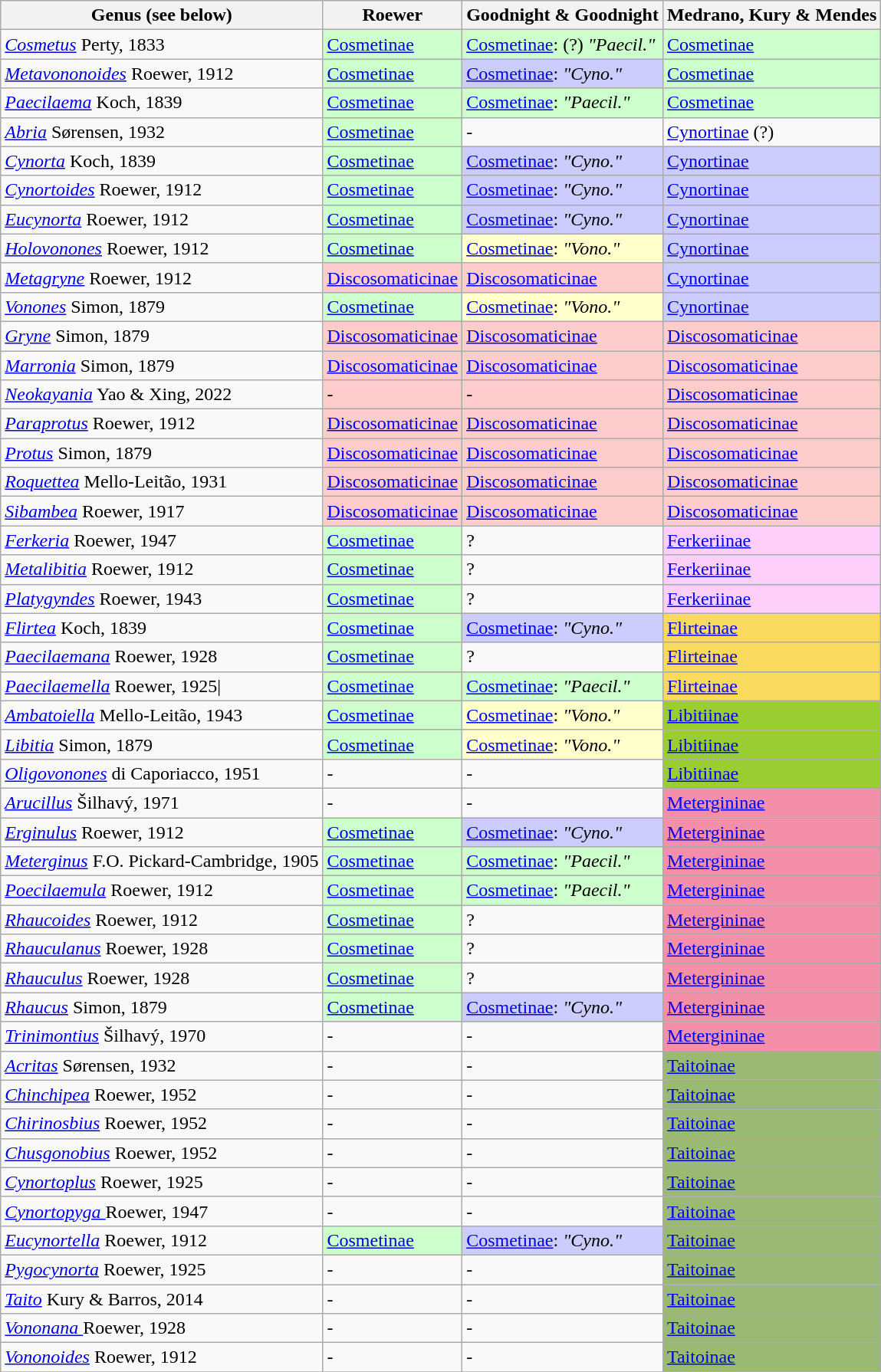<table class="wikitable">
<tr>
<th>Genus (see below)</th>
<th>Roewer</th>
<th>Goodnight & Goodnight</th>
<th>Medrano, Kury & Mendes</th>
</tr>
<tr>
<td><em><a href='#'>Cosmetus</a></em> Perty, 1833</td>
<td style="background: #CCFFCC;"><a href='#'>Cosmetinae</a></td>
<td style="background: #CCFFCC;"><a href='#'>Cosmetinae</a>: (?) <em>"Paecil."</em></td>
<td style="background: #CCFFCC;"><a href='#'>Cosmetinae</a></td>
</tr>
<tr>
<td><em><a href='#'>Metavononoides</a></em> Roewer, 1912</td>
<td style="background: #CCFFCC;"><a href='#'>Cosmetinae</a></td>
<td style="background: #CCCCFF;"><a href='#'>Cosmetinae</a>: <em>"Cyno."</em></td>
<td style="background: #CCFFCC;"><a href='#'>Cosmetinae</a></td>
</tr>
<tr>
<td><em><a href='#'>Paecilaema</a></em> Koch, 1839</td>
<td style="background: #CCFFCC;"><a href='#'>Cosmetinae</a></td>
<td style="background: #CCFFCC;"><a href='#'>Cosmetinae</a>: <em>"Paecil."</em></td>
<td style="background: #CCFFCC;"><a href='#'>Cosmetinae</a></td>
</tr>
<tr>
<td><em><a href='#'>Abria</a></em> Sørensen, 1932</td>
<td style="background: #CCFFCC;"><a href='#'>Cosmetinae</a></td>
<td style="background: #;">-</td>
<td style="background: #;"><a href='#'>Cynortinae</a> (?)</td>
</tr>
<tr>
<td><em><a href='#'>Cynorta</a></em> Koch, 1839</td>
<td style="background: #CCFFCC;"><a href='#'>Cosmetinae</a></td>
<td style="background: #CCCCFF;"><a href='#'>Cosmetinae</a>: <em>"Cyno."</em></td>
<td style="background: #CCCCFF;"><a href='#'>Cynortinae</a></td>
</tr>
<tr>
<td><em><a href='#'>Cynortoides</a></em> Roewer, 1912</td>
<td style="background: #CCFFCC;"><a href='#'>Cosmetinae</a></td>
<td style="background: #CCCCFF;"><a href='#'>Cosmetinae</a>: <em>"Cyno."</em></td>
<td style="background: #CCCCFF;"><a href='#'>Cynortinae</a></td>
</tr>
<tr>
<td><em><a href='#'>Eucynorta</a></em> Roewer, 1912</td>
<td style="background: #CCFFCC;"><a href='#'>Cosmetinae</a></td>
<td style="background: #CCCCFF;"><a href='#'>Cosmetinae</a>: <em>"Cyno."</em></td>
<td style="background: #CCCCFF;"><a href='#'>Cynortinae</a></td>
</tr>
<tr>
<td><em><a href='#'>Holovonones</a></em> Roewer, 1912</td>
<td style="background: #CCFFCC;"><a href='#'>Cosmetinae</a></td>
<td style="background: #FFFFCC;"><a href='#'>Cosmetinae</a>: <em>"Vono."</em></td>
<td style="background: #CCCCFF;"><a href='#'>Cynortinae</a></td>
</tr>
<tr>
<td><em><a href='#'>Metagryne</a></em> Roewer, 1912</td>
<td style="background: #FFCCCC;"><a href='#'>Discosomaticinae</a></td>
<td style="background: #FFCCCC;"><a href='#'>Discosomaticinae</a></td>
<td style="background: #CCCCFF;"><a href='#'>Cynortinae</a></td>
</tr>
<tr>
<td><em><a href='#'>Vonones</a></em> Simon, 1879</td>
<td style="background: #CCFFCC;"><a href='#'>Cosmetinae</a></td>
<td style="background: #FFFFCC;"><a href='#'>Cosmetinae</a>: <em>"Vono."</em></td>
<td style="background: #CCCCFF;"><a href='#'>Cynortinae</a></td>
</tr>
<tr>
<td><em><a href='#'>Gryne</a></em> Simon, 1879</td>
<td style="background: #FFCCCC;"><a href='#'>Discosomaticinae</a></td>
<td style="background: #FFCCCC;"><a href='#'>Discosomaticinae</a></td>
<td style="background: #FFCCCC;"><a href='#'>Discosomaticinae</a></td>
</tr>
<tr>
<td><em><a href='#'>Marronia</a></em> Simon, 1879</td>
<td style="background: #FFCCCC;"><a href='#'>Discosomaticinae</a></td>
<td style="background: #FFCCCC;"><a href='#'>Discosomaticinae</a></td>
<td style="background: #FFCCCC;"><a href='#'>Discosomaticinae</a></td>
</tr>
<tr>
<td><em><a href='#'>Neokayania</a></em> Yao & Xing, 2022</td>
<td style="background: #FFCCCC;">-</td>
<td style="background: #FFCCCC;">-</td>
<td style="background: #FFCCCC;"><a href='#'>Discosomaticinae</a></td>
</tr>
<tr>
<td><em><a href='#'>Paraprotus</a></em> Roewer, 1912</td>
<td style="background: #FFCCCC;"><a href='#'>Discosomaticinae</a></td>
<td style="background: #FFCCCC;"><a href='#'>Discosomaticinae</a></td>
<td style="background: #FFCCCC;"><a href='#'>Discosomaticinae</a></td>
</tr>
<tr>
<td><em><a href='#'>Protus</a></em> Simon, 1879</td>
<td style="background: #FFCCCC;"><a href='#'>Discosomaticinae</a></td>
<td style="background: #FFCCCC;"><a href='#'>Discosomaticinae</a></td>
<td style="background: #FFCCCC;"><a href='#'>Discosomaticinae</a></td>
</tr>
<tr>
<td><em><a href='#'>Roquettea</a></em> Mello-Leitão, 1931</td>
<td style="background: #FFCCCC;"><a href='#'>Discosomaticinae</a></td>
<td style="background: #FFCCCC;"><a href='#'>Discosomaticinae</a></td>
<td style="background: #FFCCCC;"><a href='#'>Discosomaticinae</a></td>
</tr>
<tr>
<td><em><a href='#'>Sibambea</a></em> Roewer, 1917</td>
<td style="background: #FFCCCC;"><a href='#'>Discosomaticinae</a></td>
<td style="background: #FFCCCC;"><a href='#'>Discosomaticinae</a></td>
<td style="background: #FFCCCC;"><a href='#'>Discosomaticinae</a></td>
</tr>
<tr>
<td><em><a href='#'>Ferkeria</a></em> Roewer, 1947</td>
<td style="background: #CCFFCC;"><a href='#'>Cosmetinae</a></td>
<td>?</td>
<td style="background: #FFCFFC;"><a href='#'>Ferkeriinae</a></td>
</tr>
<tr>
<td><em><a href='#'>Metalibitia</a></em> Roewer, 1912</td>
<td style="background: #CCFFCC;"><a href='#'>Cosmetinae</a></td>
<td>?</td>
<td style="background: #FFCFFC;"><a href='#'>Ferkeriinae</a></td>
</tr>
<tr>
<td><em><a href='#'>Platygyndes</a></em> Roewer, 1943</td>
<td style="background: #CCFFCC;"><a href='#'>Cosmetinae</a></td>
<td>?</td>
<td style="background: #FFCFFC;"><a href='#'>Ferkeriinae</a></td>
</tr>
<tr>
<td><em><a href='#'>Flirtea</a></em> Koch, 1839</td>
<td style="background: #CCFFCC;"><a href='#'>Cosmetinae</a></td>
<td style="background: #CCCCFF;"><a href='#'>Cosmetinae</a>: <em>"Cyno."</em></td>
<td style="background: #FADA5E;"><a href='#'>Flirteinae</a></td>
</tr>
<tr>
<td><em><a href='#'>Paecilaemana</a></em> Roewer, 1928</td>
<td style="background: #CCFFCC;"><a href='#'>Cosmetinae</a></td>
<td>?</td>
<td style="background: #FADA5E;"><a href='#'>Flirteinae</a></td>
</tr>
<tr>
<td><em><a href='#'>Paecilaemella</a></em> Roewer, 1925|</td>
<td style="background: #CCFFCC;"><a href='#'>Cosmetinae</a></td>
<td style="background: #CCFFCC;"><a href='#'>Cosmetinae</a>: <em>"Paecil."</em></td>
<td style="background: #FADA5E;"><a href='#'>Flirteinae</a></td>
</tr>
<tr>
<td><em><a href='#'>Ambatoiella</a></em> Mello-Leitão, 1943</td>
<td style="background: #CCFFCC;"><a href='#'>Cosmetinae</a></td>
<td style="background: #FFFFCC;"><a href='#'>Cosmetinae</a>: <em>"Vono."</em></td>
<td style="background: #9ACD32;"><a href='#'>Libitiinae</a></td>
</tr>
<tr>
<td><em><a href='#'>Libitia</a></em> Simon, 1879</td>
<td style="background: #CCFFCC;"><a href='#'>Cosmetinae</a></td>
<td style="background: #FFFFCC;"><a href='#'>Cosmetinae</a>: <em>"Vono."</em></td>
<td style="background: #9ACD32;"><a href='#'>Libitiinae</a></td>
</tr>
<tr>
<td><em><a href='#'>Oligovonones</a></em> di Caporiacco, 1951</td>
<td>-</td>
<td>-</td>
<td style="background: #9ACD32;"><a href='#'>Libitiinae</a></td>
</tr>
<tr>
<td><em><a href='#'>Arucillus</a></em> Šilhavý, 1971</td>
<td>-</td>
<td>-</td>
<td style="background: #F38FA9;"><a href='#'>Metergininae</a></td>
</tr>
<tr>
<td><em><a href='#'>Erginulus</a></em> Roewer, 1912</td>
<td style="background: #CCFFCC;"><a href='#'>Cosmetinae</a></td>
<td style="background: #CCCCFF;"><a href='#'>Cosmetinae</a>: <em>"Cyno."</em></td>
<td style="background: #F38FA9;"><a href='#'>Metergininae</a></td>
</tr>
<tr>
<td><em><a href='#'>Meterginus</a></em> F.O. Pickard-Cambridge, 1905</td>
<td style="background: #CCFFCC;"><a href='#'>Cosmetinae</a></td>
<td style="background: #CCFFCC;"><a href='#'>Cosmetinae</a>: <em>"Paecil."</em></td>
<td style="background: #F38FA9;"><a href='#'>Metergininae</a></td>
</tr>
<tr>
<td><em><a href='#'>Poecilaemula</a></em> Roewer, 1912</td>
<td style="background: #CCFFCC;"><a href='#'>Cosmetinae</a></td>
<td style="background: #CCFFCC;"><a href='#'>Cosmetinae</a>: <em>"Paecil."</em></td>
<td style="background: #F38FA9;"><a href='#'>Metergininae</a></td>
</tr>
<tr>
<td><em><a href='#'>Rhaucoides</a></em> Roewer, 1912</td>
<td style="background: #CCFFCC;"><a href='#'>Cosmetinae</a></td>
<td>?</td>
<td style="background: #F38FA9;"><a href='#'>Metergininae</a></td>
</tr>
<tr>
<td><em><a href='#'>Rhauculanus</a></em> Roewer, 1928</td>
<td style="background: #CCFFCC;"><a href='#'>Cosmetinae</a></td>
<td>?</td>
<td style="background: #F38FA9;"><a href='#'>Metergininae</a></td>
</tr>
<tr>
<td><em><a href='#'>Rhauculus</a></em> Roewer, 1928</td>
<td style="background: #CCFFCC;"><a href='#'>Cosmetinae</a></td>
<td>?</td>
<td style="background: #F38FA9;"><a href='#'>Metergininae</a></td>
</tr>
<tr>
<td><em><a href='#'>Rhaucus</a></em> Simon, 1879</td>
<td style="background: #CCFFCC;"><a href='#'>Cosmetinae</a></td>
<td style="background: #CCCCFF;"><a href='#'>Cosmetinae</a>: <em>"Cyno."</em></td>
<td style="background: #F38FA9;"><a href='#'>Metergininae</a></td>
</tr>
<tr>
<td><em><a href='#'>Trinimontius</a></em> Šilhavý, 1970</td>
<td>-</td>
<td>-</td>
<td style="background: #F38FA9;"><a href='#'>Metergininae</a></td>
</tr>
<tr>
<td><em><a href='#'>Acritas</a></em> Sørensen, 1932</td>
<td>-</td>
<td>-</td>
<td style="background: #9AB973;"><a href='#'>Taitoinae</a></td>
</tr>
<tr>
<td><em><a href='#'>Chinchipea</a></em> Roewer, 1952</td>
<td>-</td>
<td>-</td>
<td style="background: #9AB973"><a href='#'>Taitoinae</a></td>
</tr>
<tr>
<td><em><a href='#'>Chirinosbius</a></em> Roewer, 1952</td>
<td>-</td>
<td>-</td>
<td style="background: #9AB973;"><a href='#'>Taitoinae</a></td>
</tr>
<tr>
<td><em><a href='#'>Chusgonobius</a></em> Roewer, 1952</td>
<td>-</td>
<td>-</td>
<td style="background: #9AB973;"><a href='#'>Taitoinae</a></td>
</tr>
<tr>
<td><em><a href='#'>Cynortoplus</a></em> Roewer, 1925</td>
<td>-</td>
<td>-</td>
<td style="background: #9AB973;"><a href='#'>Taitoinae</a></td>
</tr>
<tr>
<td><em><a href='#'>Cynortopyga </a></em> Roewer, 1947</td>
<td>-</td>
<td>-</td>
<td style="background: #9AB973;"><a href='#'>Taitoinae</a></td>
</tr>
<tr>
<td><em><a href='#'>Eucynortella</a></em> Roewer, 1912</td>
<td style="background: #CCFFCC;"><a href='#'>Cosmetinae</a></td>
<td style="background: #CCCCFF;"><a href='#'>Cosmetinae</a>: <em>"Cyno."</em></td>
<td style="background: #9AB973;"><a href='#'>Taitoinae</a></td>
</tr>
<tr>
<td><em><a href='#'>Pygocynorta</a></em> Roewer, 1925</td>
<td>-</td>
<td>-</td>
<td style="background: #9AB973;"><a href='#'>Taitoinae</a></td>
</tr>
<tr>
<td><em><a href='#'>Taito</a></em> Kury & Barros, 2014</td>
<td>-</td>
<td>-</td>
<td style="background: #9AB973;"><a href='#'>Taitoinae</a></td>
</tr>
<tr>
<td><em><a href='#'>Vononana </a></em> Roewer, 1928</td>
<td>-</td>
<td>-</td>
<td style="background: #9AB973;"><a href='#'>Taitoinae</a></td>
</tr>
<tr>
<td><em><a href='#'>Vononoides</a></em> Roewer, 1912</td>
<td>-</td>
<td>-</td>
<td style="background: #9AB973;"><a href='#'>Taitoinae</a></td>
</tr>
<tr>
</tr>
</table>
